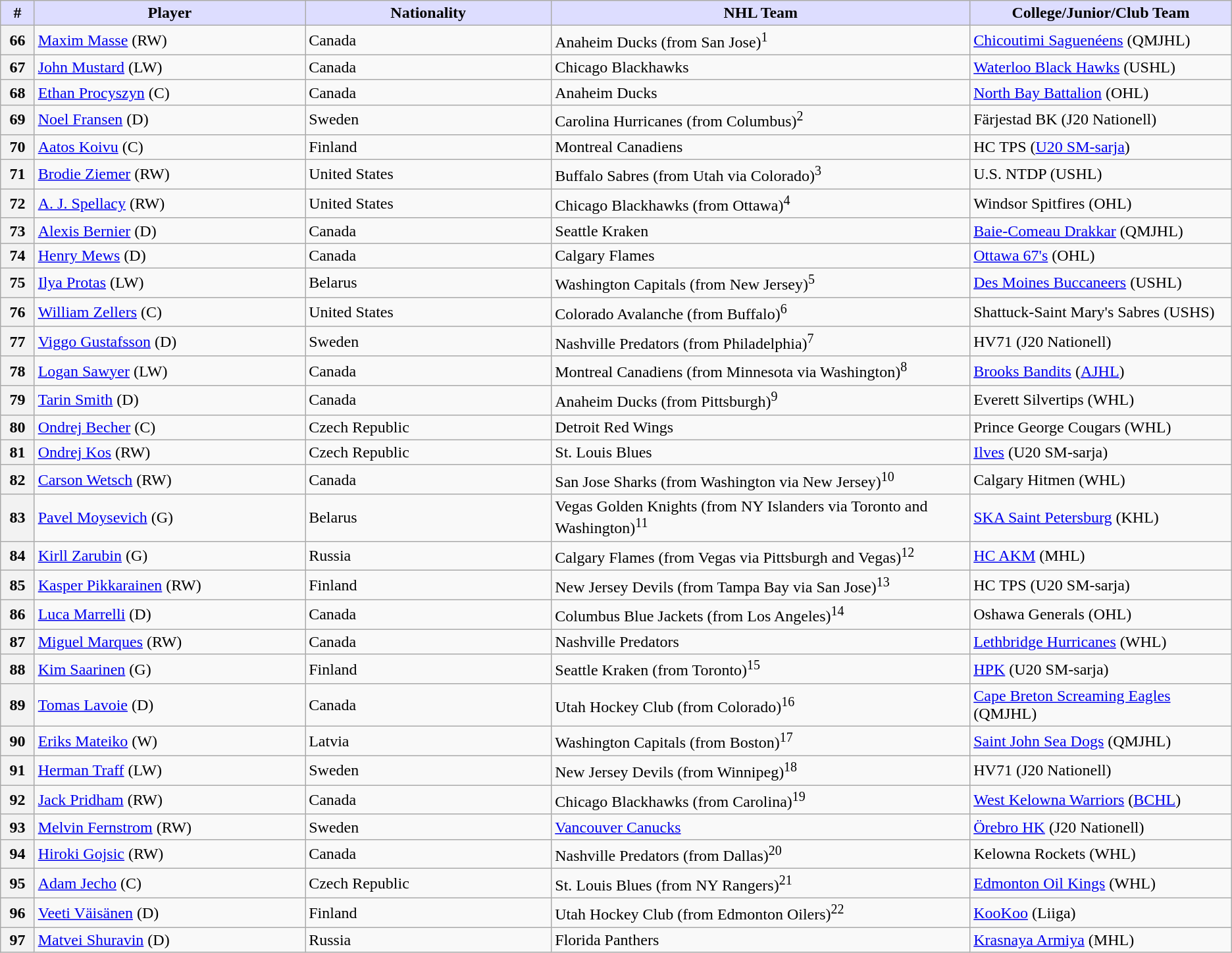<table class="wikitable">
<tr>
<th style="background:#ddf; width:2.75%;">#</th>
<th style="background:#ddf; width:22.0%;">Player</th>
<th style="background:#ddf; width:20.0%;">Nationality</th>
<th style="background:#ddf; width:34.0%;">NHL Team</th>
<th style="background:#ddf; width:100.0%;">College/Junior/Club Team</th>
</tr>
<tr>
<th>66</th>
<td><a href='#'>Maxim Masse</a> (RW)</td>
<td> Canada</td>
<td>Anaheim Ducks (from San Jose)<sup>1</sup></td>
<td><a href='#'>Chicoutimi Saguenéens</a> (QMJHL)</td>
</tr>
<tr>
<th>67</th>
<td><a href='#'>John Mustard</a> (LW)</td>
<td> Canada</td>
<td>Chicago Blackhawks</td>
<td><a href='#'>Waterloo Black Hawks</a> (USHL)</td>
</tr>
<tr>
<th>68</th>
<td><a href='#'>Ethan Procyszyn</a> (C)</td>
<td> Canada</td>
<td>Anaheim Ducks</td>
<td><a href='#'>North Bay Battalion</a> (OHL)</td>
</tr>
<tr>
<th>69</th>
<td><a href='#'>Noel Fransen</a> (D)</td>
<td> Sweden</td>
<td>Carolina Hurricanes (from Columbus)<sup>2</sup></td>
<td>Färjestad BK (J20 Nationell)</td>
</tr>
<tr>
<th>70</th>
<td><a href='#'>Aatos Koivu</a> (C)</td>
<td> Finland</td>
<td>Montreal Canadiens</td>
<td>HC TPS (<a href='#'>U20 SM-sarja</a>)</td>
</tr>
<tr>
<th>71</th>
<td><a href='#'>Brodie Ziemer</a> (RW)</td>
<td> United States</td>
<td>Buffalo Sabres (from Utah via Colorado)<sup>3</sup></td>
<td>U.S. NTDP (USHL)</td>
</tr>
<tr>
<th>72</th>
<td><a href='#'>A. J. Spellacy</a> (RW)</td>
<td> United States</td>
<td>Chicago Blackhawks (from Ottawa)<sup>4</sup></td>
<td>Windsor Spitfires (OHL)</td>
</tr>
<tr>
<th>73</th>
<td><a href='#'>Alexis Bernier</a> (D)</td>
<td> Canada</td>
<td>Seattle Kraken</td>
<td><a href='#'>Baie-Comeau Drakkar</a> (QMJHL)</td>
</tr>
<tr>
<th>74</th>
<td><a href='#'>Henry Mews</a> (D)</td>
<td> Canada</td>
<td>Calgary Flames</td>
<td><a href='#'>Ottawa 67's</a> (OHL)</td>
</tr>
<tr>
<th>75</th>
<td><a href='#'>Ilya Protas</a> (LW)</td>
<td> Belarus</td>
<td>Washington Capitals (from New Jersey)<sup>5</sup></td>
<td><a href='#'>Des Moines Buccaneers</a> (USHL)</td>
</tr>
<tr>
<th>76</th>
<td><a href='#'>William Zellers</a> (C)</td>
<td> United States</td>
<td>Colorado Avalanche (from Buffalo)<sup>6</sup></td>
<td>Shattuck-Saint Mary's Sabres (USHS)</td>
</tr>
<tr>
<th>77</th>
<td><a href='#'>Viggo Gustafsson</a> (D)</td>
<td> Sweden</td>
<td>Nashville Predators (from Philadelphia)<sup>7</sup></td>
<td>HV71 (J20 Nationell)</td>
</tr>
<tr>
<th>78</th>
<td><a href='#'>Logan Sawyer</a> (LW)</td>
<td> Canada</td>
<td>Montreal Canadiens (from Minnesota via Washington)<sup>8</sup></td>
<td><a href='#'>Brooks Bandits</a> (<a href='#'>AJHL</a>)</td>
</tr>
<tr>
<th>79</th>
<td><a href='#'>Tarin Smith</a> (D)</td>
<td> Canada</td>
<td>Anaheim Ducks (from Pittsburgh)<sup>9</sup></td>
<td>Everett Silvertips (WHL)</td>
</tr>
<tr>
<th>80</th>
<td><a href='#'>Ondrej Becher</a> (C)</td>
<td> Czech Republic</td>
<td>Detroit Red Wings</td>
<td>Prince George Cougars (WHL)</td>
</tr>
<tr>
<th>81</th>
<td><a href='#'>Ondrej Kos</a> (RW)</td>
<td> Czech Republic</td>
<td>St. Louis Blues</td>
<td><a href='#'>Ilves</a> (U20 SM-sarja)</td>
</tr>
<tr>
<th>82</th>
<td><a href='#'>Carson Wetsch</a> (RW)</td>
<td> Canada</td>
<td>San Jose Sharks (from Washington via New Jersey)<sup>10</sup></td>
<td>Calgary Hitmen (WHL)</td>
</tr>
<tr>
<th>83</th>
<td><a href='#'>Pavel Moysevich</a> (G)</td>
<td> Belarus</td>
<td>Vegas Golden Knights (from NY Islanders via Toronto and Washington)<sup>11</sup></td>
<td><a href='#'>SKA Saint Petersburg</a> (KHL)</td>
</tr>
<tr>
<th>84</th>
<td><a href='#'>Kirll Zarubin</a> (G)</td>
<td> Russia</td>
<td>Calgary Flames (from Vegas via Pittsburgh and Vegas)<sup>12</sup></td>
<td><a href='#'>HC AKM</a> (MHL)</td>
</tr>
<tr>
<th>85</th>
<td><a href='#'>Kasper Pikkarainen</a> (RW)</td>
<td> Finland</td>
<td>New Jersey Devils (from Tampa Bay via San Jose)<sup>13</sup></td>
<td>HC TPS (U20 SM-sarja)</td>
</tr>
<tr>
<th>86</th>
<td><a href='#'>Luca Marrelli</a> (D)</td>
<td> Canada</td>
<td>Columbus Blue Jackets (from Los Angeles)<sup>14</sup></td>
<td>Oshawa Generals (OHL)</td>
</tr>
<tr>
<th>87</th>
<td><a href='#'>Miguel Marques</a> (RW)</td>
<td> Canada</td>
<td>Nashville Predators</td>
<td><a href='#'>Lethbridge Hurricanes</a> (WHL)</td>
</tr>
<tr>
<th>88</th>
<td><a href='#'>Kim Saarinen</a> (G)</td>
<td> Finland</td>
<td>Seattle Kraken (from Toronto)<sup>15</sup></td>
<td><a href='#'>HPK</a> (U20 SM-sarja)</td>
</tr>
<tr>
<th>89</th>
<td><a href='#'>Tomas Lavoie</a> (D)</td>
<td> Canada</td>
<td>Utah Hockey Club (from Colorado)<sup>16</sup></td>
<td><a href='#'>Cape Breton Screaming Eagles</a> (QMJHL)</td>
</tr>
<tr>
<th>90</th>
<td><a href='#'>Eriks Mateiko</a> (W)</td>
<td> Latvia</td>
<td>Washington Capitals (from Boston)<sup>17</sup></td>
<td><a href='#'>Saint John Sea Dogs</a> (QMJHL)</td>
</tr>
<tr>
<th>91</th>
<td><a href='#'>Herman Traff</a> (LW)</td>
<td> Sweden</td>
<td>New Jersey Devils (from Winnipeg)<sup>18</sup></td>
<td>HV71 (J20 Nationell)</td>
</tr>
<tr>
<th>92</th>
<td><a href='#'>Jack Pridham</a> (RW)</td>
<td> Canada</td>
<td>Chicago Blackhawks (from Carolina)<sup>19</sup></td>
<td><a href='#'>West Kelowna Warriors</a> (<a href='#'>BCHL</a>)</td>
</tr>
<tr>
<th>93</th>
<td><a href='#'>Melvin Fernstrom</a> (RW)</td>
<td> Sweden</td>
<td><a href='#'>Vancouver Canucks</a></td>
<td><a href='#'>Örebro HK</a> (J20 Nationell)</td>
</tr>
<tr>
<th>94</th>
<td><a href='#'>Hiroki Gojsic</a> (RW)</td>
<td> Canada</td>
<td>Nashville Predators (from Dallas)<sup>20</sup></td>
<td>Kelowna Rockets (WHL)</td>
</tr>
<tr>
<th>95</th>
<td><a href='#'>Adam Jecho</a> (C)</td>
<td> Czech Republic</td>
<td>St. Louis Blues (from NY Rangers)<sup>21</sup></td>
<td><a href='#'>Edmonton Oil Kings</a> (WHL)</td>
</tr>
<tr>
<th>96</th>
<td><a href='#'>Veeti Väisänen</a> (D)</td>
<td> Finland</td>
<td>Utah Hockey Club (from Edmonton Oilers)<sup>22</sup></td>
<td><a href='#'>KooKoo</a> (Liiga)</td>
</tr>
<tr>
<th>97</th>
<td><a href='#'>Matvei Shuravin</a> (D)</td>
<td> Russia</td>
<td>Florida Panthers</td>
<td><a href='#'>Krasnaya Armiya</a> (MHL)</td>
</tr>
</table>
